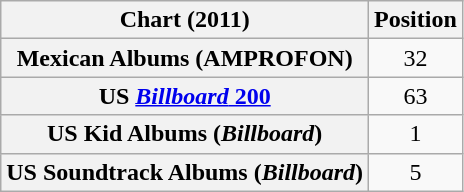<table class="wikitable sortable plainrowheaders" style="text-align:center">
<tr>
<th>Chart (2011)</th>
<th>Position</th>
</tr>
<tr>
<th scope="row">Mexican Albums (AMPROFON)</th>
<td>32</td>
</tr>
<tr>
<th scope="row">US <a href='#'><em>Billboard</em> 200</a></th>
<td>63</td>
</tr>
<tr>
<th scope="row">US Kid Albums (<em>Billboard</em>)</th>
<td>1</td>
</tr>
<tr>
<th scope="row">US Soundtrack Albums (<em>Billboard</em>)</th>
<td>5</td>
</tr>
</table>
